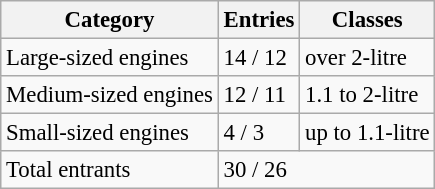<table class="wikitable" style="font-size: 95%;">
<tr>
<th>Category</th>
<th>Entries</th>
<th>Classes</th>
</tr>
<tr>
<td>Large-sized engines</td>
<td>14 / 12</td>
<td>over 2-litre</td>
</tr>
<tr>
<td>Medium-sized engines</td>
<td>12 / 11</td>
<td>1.1 to 2-litre</td>
</tr>
<tr>
<td>Small-sized engines</td>
<td>4 / 3</td>
<td>up to 1.1-litre</td>
</tr>
<tr>
<td>Total entrants</td>
<td colspan=2>30 / 26</td>
</tr>
</table>
